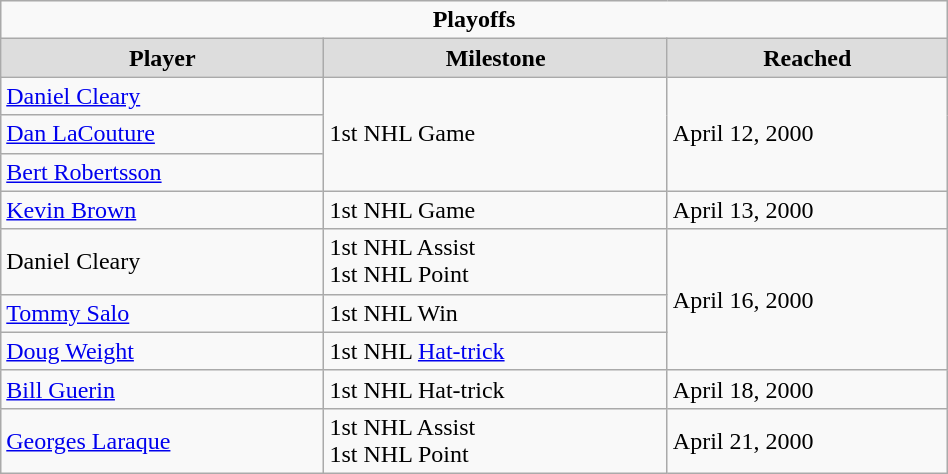<table class="wikitable" style="width:50%;">
<tr>
<td colspan="10" style="text-align:center;"><strong>Playoffs</strong></td>
</tr>
<tr style="text-align:center; background:#ddd;">
<td><strong>Player</strong></td>
<td><strong>Milestone</strong></td>
<td><strong>Reached</strong></td>
</tr>
<tr>
<td><a href='#'>Daniel Cleary</a></td>
<td rowspan="3">1st NHL Game</td>
<td rowspan="3">April 12, 2000</td>
</tr>
<tr>
<td><a href='#'>Dan LaCouture</a></td>
</tr>
<tr>
<td><a href='#'>Bert Robertsson</a></td>
</tr>
<tr>
<td><a href='#'>Kevin Brown</a></td>
<td>1st NHL Game</td>
<td>April 13, 2000</td>
</tr>
<tr>
<td>Daniel Cleary</td>
<td>1st NHL Assist<br>1st NHL Point</td>
<td rowspan="3">April 16, 2000</td>
</tr>
<tr>
<td><a href='#'>Tommy Salo</a></td>
<td>1st NHL Win</td>
</tr>
<tr>
<td><a href='#'>Doug Weight</a></td>
<td>1st NHL <a href='#'>Hat-trick</a></td>
</tr>
<tr>
<td><a href='#'>Bill Guerin</a></td>
<td>1st NHL Hat-trick</td>
<td>April 18, 2000</td>
</tr>
<tr>
<td><a href='#'>Georges Laraque</a></td>
<td>1st NHL Assist<br>1st NHL Point</td>
<td>April 21, 2000</td>
</tr>
</table>
